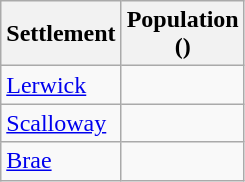<table class="wikitable sortable">
<tr>
<th>Settlement</th>
<th>Population <br>()</th>
</tr>
<tr>
<td><a href='#'>Lerwick</a></td>
<td></td>
</tr>
<tr>
<td><a href='#'>Scalloway</a></td>
<td></td>
</tr>
<tr>
<td><a href='#'>Brae</a></td>
<td></td>
</tr>
</table>
